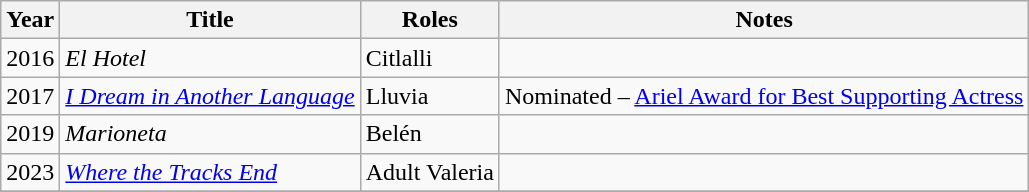<table class="wikitable sortable">
<tr>
<th>Year</th>
<th>Title</th>
<th>Roles</th>
<th>Notes</th>
</tr>
<tr>
<td>2016</td>
<td><em>El Hotel</em></td>
<td>Citlalli</td>
<td></td>
</tr>
<tr>
<td>2017</td>
<td><em><a href='#'>I Dream in Another Language</a></em></td>
<td>Lluvia</td>
<td>Nominated – <a href='#'>Ariel Award for Best Supporting Actress</a></td>
</tr>
<tr>
<td>2019</td>
<td><em>Marioneta</em></td>
<td>Belén</td>
<td></td>
</tr>
<tr>
<td>2023</td>
<td><em><a href='#'>Where the Tracks End</a></em></td>
<td>Adult Valeria</td>
<td></td>
</tr>
<tr>
</tr>
</table>
